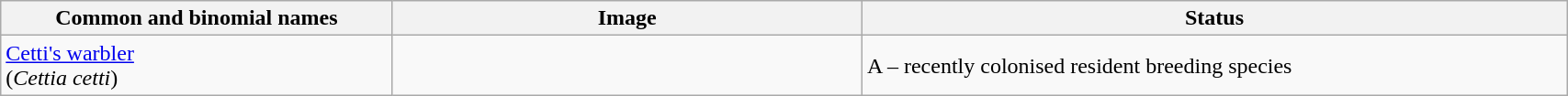<table width=90% class="wikitable">
<tr>
<th width=25%>Common and binomial names</th>
<th width=30%>Image</th>
<th width=45%>Status</th>
</tr>
<tr>
<td><a href='#'>Cetti's warbler</a><br>(<em>Cettia cetti</em>)</td>
<td></td>
<td>A – recently colonised resident breeding species</td>
</tr>
</table>
